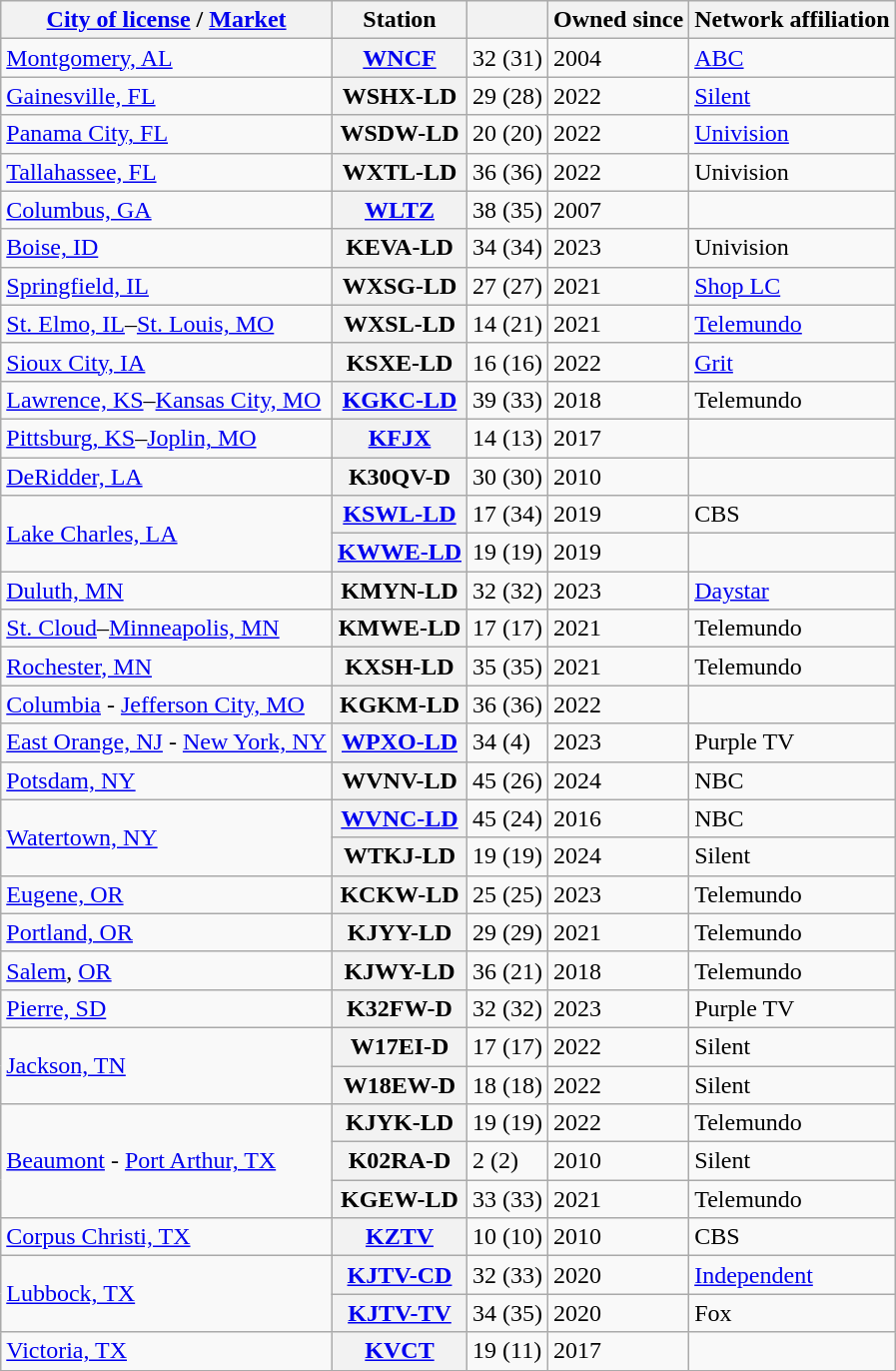<table class="wikitable">
<tr>
<th><a href='#'>City of license</a> / <a href='#'>Market</a></th>
<th>Station</th>
<th></th>
<th>Owned since</th>
<th>Network affiliation</th>
</tr>
<tr>
<td><a href='#'>Montgomery, AL</a></td>
<th><a href='#'>WNCF</a></th>
<td>32 (31)</td>
<td>2004</td>
<td><a href='#'>ABC</a></td>
</tr>
<tr>
<td><a href='#'>Gainesville, FL</a></td>
<th>WSHX-LD</th>
<td>29 (28)</td>
<td>2022</td>
<td><a href='#'>Silent</a></td>
</tr>
<tr>
<td><a href='#'>Panama City, FL</a></td>
<th>WSDW-LD</th>
<td>20 (20)</td>
<td>2022</td>
<td><a href='#'>Univision</a></td>
</tr>
<tr>
<td><a href='#'>Tallahassee, FL</a></td>
<th>WXTL-LD</th>
<td>36 (36)</td>
<td>2022</td>
<td>Univision</td>
</tr>
<tr>
<td><a href='#'>Columbus, GA</a></td>
<th><a href='#'>WLTZ</a></th>
<td>38 (35)</td>
<td>2007</td>
<td></td>
</tr>
<tr>
<td><a href='#'>Boise, ID</a></td>
<th>KEVA-LD</th>
<td>34 (34)</td>
<td>2023</td>
<td>Univision</td>
</tr>
<tr>
<td><a href='#'>Springfield, IL</a></td>
<th>WXSG-LD</th>
<td>27 (27)</td>
<td>2021</td>
<td><a href='#'>Shop LC</a></td>
</tr>
<tr>
<td><a href='#'>St. Elmo, IL</a>–<a href='#'>St. Louis, MO</a></td>
<th>WXSL-LD</th>
<td>14 (21)</td>
<td>2021</td>
<td><a href='#'>Telemundo</a></td>
</tr>
<tr>
<td><a href='#'>Sioux City, IA</a></td>
<th>KSXE-LD</th>
<td>16 (16)</td>
<td>2022</td>
<td><a href='#'>Grit</a></td>
</tr>
<tr>
<td><a href='#'>Lawrence, KS</a>–<a href='#'>Kansas City, MO</a></td>
<th><a href='#'>KGKC-LD</a></th>
<td>39 (33)</td>
<td>2018</td>
<td>Telemundo</td>
</tr>
<tr>
<td><a href='#'>Pittsburg, KS</a>–<a href='#'>Joplin, MO</a></td>
<th><a href='#'>KFJX</a></th>
<td>14 (13)</td>
<td>2017</td>
<td></td>
</tr>
<tr>
<td><a href='#'>DeRidder, LA</a></td>
<th>K30QV-D</th>
<td>30 (30)</td>
<td>2010</td>
<td></td>
</tr>
<tr>
<td rowspan="2"><a href='#'>Lake Charles, LA</a></td>
<th><a href='#'>KSWL-LD</a></th>
<td>17 (34)</td>
<td>2019</td>
<td>CBS</td>
</tr>
<tr>
<th><a href='#'>KWWE-LD</a></th>
<td>19 (19)</td>
<td>2019</td>
<td></td>
</tr>
<tr>
<td><a href='#'>Duluth, MN</a></td>
<th>KMYN-LD</th>
<td>32 (32)</td>
<td>2023</td>
<td><a href='#'>Daystar</a></td>
</tr>
<tr>
<td><a href='#'>St. Cloud</a>–<a href='#'>Minneapolis, MN</a></td>
<th>KMWE-LD</th>
<td>17 (17)</td>
<td>2021</td>
<td>Telemundo</td>
</tr>
<tr>
<td><a href='#'>Rochester, MN</a></td>
<th>KXSH-LD</th>
<td>35 (35)</td>
<td>2021</td>
<td>Telemundo</td>
</tr>
<tr>
<td><a href='#'>Columbia</a> - <a href='#'>Jefferson City, MO</a></td>
<th>KGKM-LD</th>
<td>36 (36)</td>
<td>2022</td>
<td></td>
</tr>
<tr>
<td><a href='#'>East Orange, NJ</a> - <a href='#'>New York, NY</a></td>
<th><a href='#'>WPXO-LD</a></th>
<td>34 (4)</td>
<td>2023</td>
<td>Purple TV</td>
</tr>
<tr>
<td><a href='#'>Potsdam, NY</a></td>
<th>WVNV-LD</th>
<td>45 (26)</td>
<td>2024</td>
<td>NBC</td>
</tr>
<tr>
<td rowspan="2"><a href='#'>Watertown, NY</a></td>
<th><a href='#'>WVNC-LD</a></th>
<td>45 (24)</td>
<td>2016</td>
<td>NBC</td>
</tr>
<tr>
<th>WTKJ-LD</th>
<td>19 (19)</td>
<td>2024</td>
<td>Silent</td>
</tr>
<tr>
<td><a href='#'>Eugene, OR</a></td>
<th>KCKW-LD</th>
<td>25 (25)</td>
<td>2023</td>
<td>Telemundo</td>
</tr>
<tr>
<td><a href='#'>Portland, OR</a></td>
<th>KJYY-LD</th>
<td>29 (29)</td>
<td>2021</td>
<td>Telemundo</td>
</tr>
<tr>
<td><a href='#'>Salem</a>, <a href='#'>OR</a></td>
<th>KJWY-LD</th>
<td>36 (21)</td>
<td>2018</td>
<td>Telemundo</td>
</tr>
<tr>
<td><a href='#'>Pierre, SD</a></td>
<th>K32FW-D</th>
<td>32 (32)</td>
<td>2023</td>
<td>Purple TV</td>
</tr>
<tr>
<td rowspan="2"><a href='#'>Jackson, TN</a></td>
<th>W17EI-D</th>
<td>17 (17)</td>
<td>2022</td>
<td>Silent</td>
</tr>
<tr>
<th>W18EW-D</th>
<td>18 (18)</td>
<td>2022</td>
<td>Silent</td>
</tr>
<tr>
<td rowspan="3"><a href='#'>Beaumont</a> - <a href='#'>Port Arthur, TX</a></td>
<th>KJYK-LD</th>
<td>19 (19)</td>
<td>2022</td>
<td>Telemundo</td>
</tr>
<tr>
<th>K02RA-D</th>
<td>2 (2)</td>
<td>2010</td>
<td>Silent</td>
</tr>
<tr>
<th>KGEW-LD</th>
<td>33 (33)</td>
<td>2021</td>
<td>Telemundo</td>
</tr>
<tr>
<td><a href='#'>Corpus Christi, TX</a></td>
<th><a href='#'>KZTV</a></th>
<td>10 (10)</td>
<td>2010</td>
<td>CBS</td>
</tr>
<tr>
<td rowspan="2"><a href='#'>Lubbock, TX</a></td>
<th><a href='#'>KJTV-CD</a></th>
<td>32 (33)</td>
<td>2020</td>
<td><a href='#'>Independent</a></td>
</tr>
<tr>
<th><a href='#'>KJTV-TV</a></th>
<td>34 (35)</td>
<td>2020</td>
<td>Fox</td>
</tr>
<tr>
<td><a href='#'>Victoria, TX</a></td>
<th><a href='#'>KVCT</a></th>
<td>19 (11)</td>
<td>2017</td>
<td></td>
</tr>
</table>
